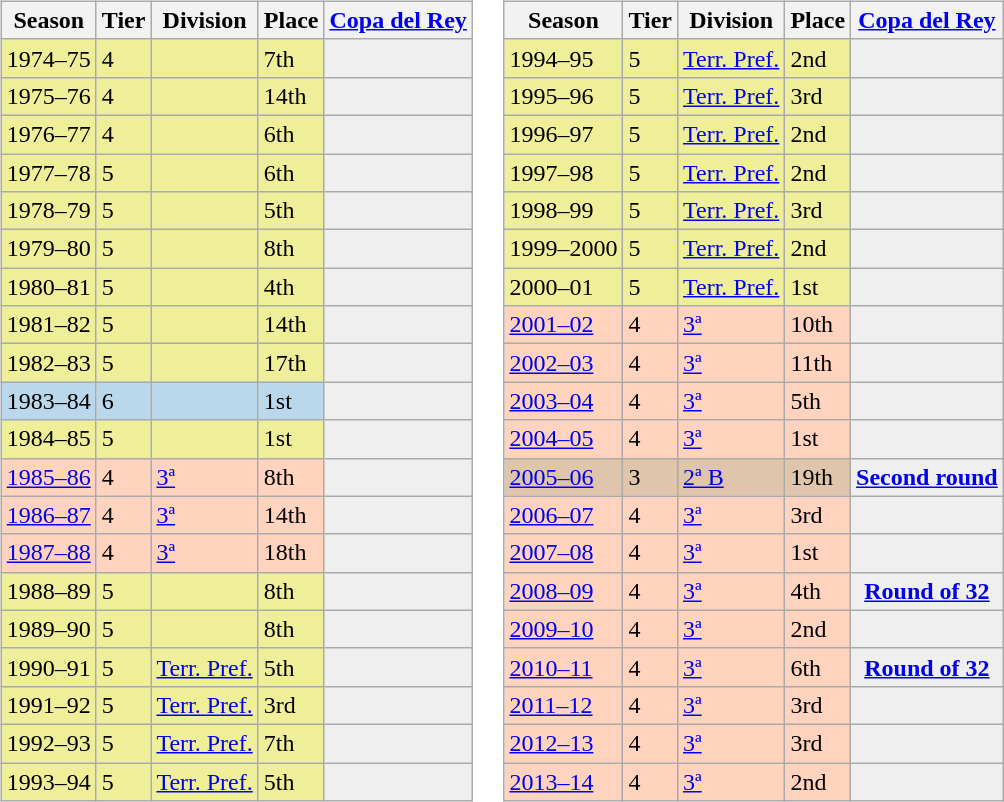<table>
<tr>
<td valign="top" width=0%><br><table class="wikitable">
<tr style="background:#f0f6fa;">
<th>Season</th>
<th>Tier</th>
<th>Division</th>
<th>Place</th>
<th><a href='#'>Copa del Rey</a></th>
</tr>
<tr>
<td style="background:#EFEF99;">1974–75</td>
<td style="background:#EFEF99;">4</td>
<td style="background:#EFEF99;"></td>
<td style="background:#EFEF99;">7th</td>
<th style="background:#efefef;"></th>
</tr>
<tr>
<td style="background:#EFEF99;">1975–76</td>
<td style="background:#EFEF99;">4</td>
<td style="background:#EFEF99;"></td>
<td style="background:#EFEF99;">14th</td>
<th style="background:#efefef;"></th>
</tr>
<tr>
<td style="background:#EFEF99;">1976–77</td>
<td style="background:#EFEF99;">4</td>
<td style="background:#EFEF99;"></td>
<td style="background:#EFEF99;">6th</td>
<th style="background:#efefef;"></th>
</tr>
<tr>
<td style="background:#EFEF99;">1977–78</td>
<td style="background:#EFEF99;">5</td>
<td style="background:#EFEF99;"></td>
<td style="background:#EFEF99;">6th</td>
<th style="background:#efefef;"></th>
</tr>
<tr>
<td style="background:#EFEF99;">1978–79</td>
<td style="background:#EFEF99;">5</td>
<td style="background:#EFEF99;"></td>
<td style="background:#EFEF99;">5th</td>
<th style="background:#efefef;"></th>
</tr>
<tr>
<td style="background:#EFEF99;">1979–80</td>
<td style="background:#EFEF99;">5</td>
<td style="background:#EFEF99;"></td>
<td style="background:#EFEF99;">8th</td>
<th style="background:#efefef;"></th>
</tr>
<tr>
<td style="background:#EFEF99;">1980–81</td>
<td style="background:#EFEF99;">5</td>
<td style="background:#EFEF99;"></td>
<td style="background:#EFEF99;">4th</td>
<th style="background:#efefef;"></th>
</tr>
<tr>
<td style="background:#EFEF99;">1981–82</td>
<td style="background:#EFEF99;">5</td>
<td style="background:#EFEF99;"></td>
<td style="background:#EFEF99;">14th</td>
<th style="background:#efefef;"></th>
</tr>
<tr>
<td style="background:#EFEF99;">1982–83</td>
<td style="background:#EFEF99;">5</td>
<td style="background:#EFEF99;"></td>
<td style="background:#EFEF99;">17th</td>
<th style="background:#efefef;"></th>
</tr>
<tr>
<td style="background:#BBD7EC;">1983–84</td>
<td style="background:#BBD7EC;">6</td>
<td style="background:#BBD7EC;"></td>
<td style="background:#BBD7EC;">1st</td>
<th style="background:#efefef;"></th>
</tr>
<tr>
<td style="background:#EFEF99;">1984–85</td>
<td style="background:#EFEF99;">5</td>
<td style="background:#EFEF99;"></td>
<td style="background:#EFEF99;">1st</td>
<th style="background:#efefef;"></th>
</tr>
<tr>
<td style="background:#FFD3BD;"><a href='#'>1985–86</a></td>
<td style="background:#FFD3BD;">4</td>
<td style="background:#FFD3BD;"><a href='#'>3ª</a></td>
<td style="background:#FFD3BD;">8th</td>
<td style="background:#efefef;"></td>
</tr>
<tr>
<td style="background:#FFD3BD;"><a href='#'>1986–87</a></td>
<td style="background:#FFD3BD;">4</td>
<td style="background:#FFD3BD;"><a href='#'>3ª</a></td>
<td style="background:#FFD3BD;">14th</td>
<td style="background:#efefef;"></td>
</tr>
<tr>
<td style="background:#FFD3BD;"><a href='#'>1987–88</a></td>
<td style="background:#FFD3BD;">4</td>
<td style="background:#FFD3BD;"><a href='#'>3ª</a></td>
<td style="background:#FFD3BD;">18th</td>
<th style="background:#efefef;"></th>
</tr>
<tr>
<td style="background:#EFEF99;">1988–89</td>
<td style="background:#EFEF99;">5</td>
<td style="background:#EFEF99;"></td>
<td style="background:#EFEF99;">8th</td>
<th style="background:#efefef;"></th>
</tr>
<tr>
<td style="background:#EFEF99;">1989–90</td>
<td style="background:#EFEF99;">5</td>
<td style="background:#EFEF99;"></td>
<td style="background:#EFEF99;">8th</td>
<th style="background:#efefef;"></th>
</tr>
<tr>
<td style="background:#EFEF99;">1990–91</td>
<td style="background:#EFEF99;">5</td>
<td style="background:#EFEF99;"><a href='#'>Terr. Pref.</a></td>
<td style="background:#EFEF99;">5th</td>
<th style="background:#efefef;"></th>
</tr>
<tr>
<td style="background:#EFEF99;">1991–92</td>
<td style="background:#EFEF99;">5</td>
<td style="background:#EFEF99;"><a href='#'>Terr. Pref.</a></td>
<td style="background:#EFEF99;">3rd</td>
<th style="background:#efefef;"></th>
</tr>
<tr>
<td style="background:#EFEF99;">1992–93</td>
<td style="background:#EFEF99;">5</td>
<td style="background:#EFEF99;"><a href='#'>Terr. Pref.</a></td>
<td style="background:#EFEF99;">7th</td>
<th style="background:#efefef;"></th>
</tr>
<tr>
<td style="background:#EFEF99;">1993–94</td>
<td style="background:#EFEF99;">5</td>
<td style="background:#EFEF99;"><a href='#'>Terr. Pref.</a></td>
<td style="background:#EFEF99;">5th</td>
<th style="background:#efefef;"></th>
</tr>
</table>
</td>
<td valign="top" width=0%><br><table class="wikitable">
<tr style="background:#f0f6fa;">
<th>Season</th>
<th>Tier</th>
<th>Division</th>
<th>Place</th>
<th><a href='#'>Copa del Rey</a></th>
</tr>
<tr>
<td style="background:#EFEF99;">1994–95</td>
<td style="background:#EFEF99;">5</td>
<td style="background:#EFEF99;"><a href='#'>Terr. Pref.</a></td>
<td style="background:#EFEF99;">2nd</td>
<th style="background:#efefef;"></th>
</tr>
<tr>
<td style="background:#EFEF99;">1995–96</td>
<td style="background:#EFEF99;">5</td>
<td style="background:#EFEF99;"><a href='#'>Terr. Pref.</a></td>
<td style="background:#EFEF99;">3rd</td>
<th style="background:#efefef;"></th>
</tr>
<tr>
<td style="background:#EFEF99;">1996–97</td>
<td style="background:#EFEF99;">5</td>
<td style="background:#EFEF99;"><a href='#'>Terr. Pref.</a></td>
<td style="background:#EFEF99;">2nd</td>
<th style="background:#efefef;"></th>
</tr>
<tr>
<td style="background:#EFEF99;">1997–98</td>
<td style="background:#EFEF99;">5</td>
<td style="background:#EFEF99;"><a href='#'>Terr. Pref.</a></td>
<td style="background:#EFEF99;">2nd</td>
<th style="background:#efefef;"></th>
</tr>
<tr>
<td style="background:#EFEF99;">1998–99</td>
<td style="background:#EFEF99;">5</td>
<td style="background:#EFEF99;"><a href='#'>Terr. Pref.</a></td>
<td style="background:#EFEF99;">3rd</td>
<th style="background:#efefef;"></th>
</tr>
<tr>
<td style="background:#EFEF99;">1999–2000</td>
<td style="background:#EFEF99;">5</td>
<td style="background:#EFEF99;"><a href='#'>Terr. Pref.</a></td>
<td style="background:#EFEF99;">2nd</td>
<th style="background:#efefef;"></th>
</tr>
<tr>
<td style="background:#EFEF99;">2000–01</td>
<td style="background:#EFEF99;">5</td>
<td style="background:#EFEF99;"><a href='#'>Terr. Pref.</a></td>
<td style="background:#EFEF99;">1st</td>
<th style="background:#efefef;"></th>
</tr>
<tr>
<td style="background:#FFD3BD;"><a href='#'>2001–02</a></td>
<td style="background:#FFD3BD;">4</td>
<td style="background:#FFD3BD;"><a href='#'>3ª</a></td>
<td style="background:#FFD3BD;">10th</td>
<th style="background:#efefef;"></th>
</tr>
<tr>
<td style="background:#FFD3BD;"><a href='#'>2002–03</a></td>
<td style="background:#FFD3BD;">4</td>
<td style="background:#FFD3BD;"><a href='#'>3ª</a></td>
<td style="background:#FFD3BD;">11th</td>
<th style="background:#efefef;"></th>
</tr>
<tr>
<td style="background:#FFD3BD;"><a href='#'>2003–04</a></td>
<td style="background:#FFD3BD;">4</td>
<td style="background:#FFD3BD;"><a href='#'>3ª</a></td>
<td style="background:#FFD3BD;">5th</td>
<td style="background:#efefef;"></td>
</tr>
<tr>
<td style="background:#FFD3BD;"><a href='#'>2004–05</a></td>
<td style="background:#FFD3BD;">4</td>
<td style="background:#FFD3BD;"><a href='#'>3ª</a></td>
<td style="background:#FFD3BD;">1st</td>
<td style="background:#efefef;"></td>
</tr>
<tr>
<td style="background:#DEC5AB;"><a href='#'>2005–06</a></td>
<td style="background:#DEC5AB;">3</td>
<td style="background:#DEC5AB;"><a href='#'>2ª B</a></td>
<td style="background:#DEC5AB;">19th</td>
<th style="background:#efefef;"><a href='#'>Second round</a></th>
</tr>
<tr>
<td style="background:#FFD3BD;"><a href='#'>2006–07</a></td>
<td style="background:#FFD3BD;">4</td>
<td style="background:#FFD3BD;"><a href='#'>3ª</a></td>
<td style="background:#FFD3BD;">3rd</td>
<th style="background:#efefef;"></th>
</tr>
<tr>
<td style="background:#FFD3BD;"><a href='#'>2007–08</a></td>
<td style="background:#FFD3BD;">4</td>
<td style="background:#FFD3BD;"><a href='#'>3ª</a></td>
<td style="background:#FFD3BD;">1st</td>
<th style="background:#efefef;"></th>
</tr>
<tr>
<td style="background:#FFD3BD;"><a href='#'>2008–09</a></td>
<td style="background:#FFD3BD;">4</td>
<td style="background:#FFD3BD;"><a href='#'>3ª</a></td>
<td style="background:#FFD3BD;">4th</td>
<th style="background:#efefef;"><a href='#'>Round of 32</a></th>
</tr>
<tr>
<td style="background:#FFD3BD;"><a href='#'>2009–10</a></td>
<td style="background:#FFD3BD;">4</td>
<td style="background:#FFD3BD;"><a href='#'>3ª</a></td>
<td style="background:#FFD3BD;">2nd</td>
<td style="background:#efefef;"></td>
</tr>
<tr>
<td style="background:#FFD3BD;"><a href='#'>2010–11</a></td>
<td style="background:#FFD3BD;">4</td>
<td style="background:#FFD3BD;"><a href='#'>3ª</a></td>
<td style="background:#FFD3BD;">6th</td>
<th style="background:#efefef;"><a href='#'>Round of 32</a></th>
</tr>
<tr>
<td style="background:#FFD3BD;"><a href='#'>2011–12</a></td>
<td style="background:#FFD3BD;">4</td>
<td style="background:#FFD3BD;"><a href='#'>3ª</a></td>
<td style="background:#FFD3BD;">3rd</td>
<td style="background:#efefef;"></td>
</tr>
<tr>
<td style="background:#FFD3BD;"><a href='#'>2012–13</a></td>
<td style="background:#FFD3BD;">4</td>
<td style="background:#FFD3BD;"><a href='#'>3ª</a></td>
<td style="background:#FFD3BD;">3rd</td>
<td style="background:#efefef;"></td>
</tr>
<tr>
<td style="background:#FFD3BD;"><a href='#'>2013–14</a></td>
<td style="background:#FFD3BD;">4</td>
<td style="background:#FFD3BD;"><a href='#'>3ª</a></td>
<td style="background:#FFD3BD;">2nd</td>
<td style="background:#efefef;"></td>
</tr>
</table>
</td>
</tr>
</table>
